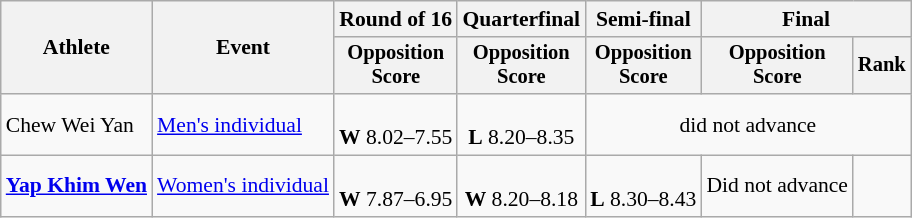<table class=wikitable style="font-size:90%; text-align:center">
<tr>
<th rowspan=2>Athlete</th>
<th rowspan=2>Event</th>
<th>Round of 16</th>
<th>Quarterfinal</th>
<th>Semi-final</th>
<th colspan=2>Final</th>
</tr>
<tr style=font-size:95%>
<th>Opposition<br>Score</th>
<th>Opposition<br>Score</th>
<th>Opposition<br>Score</th>
<th>Opposition<br>Score</th>
<th>Rank</th>
</tr>
<tr>
<td align=left>Chew Wei Yan</td>
<td align=left><a href='#'>Men's individual</a></td>
<td><br><strong>W</strong> 8.02–7.55</td>
<td><br><strong>L</strong> 8.20–8.35</td>
<td colspan=3>did not advance</td>
</tr>
<tr>
<td align=left><strong><a href='#'>Yap Khim Wen</a></strong></td>
<td align=left><a href='#'>Women's individual</a></td>
<td><br><strong>W</strong> 7.87–6.95</td>
<td><br><strong>W</strong> 8.20–8.18</td>
<td><br><strong>L</strong> 8.30–8.43</td>
<td>Did not advance</td>
<td></td>
</tr>
</table>
